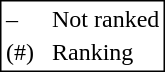<table style="border:1px solid black;">
<tr>
<td>–</td>
<td> </td>
<td>Not ranked</td>
</tr>
<tr>
<td>(#)</td>
<td> </td>
<td>Ranking</td>
</tr>
</table>
